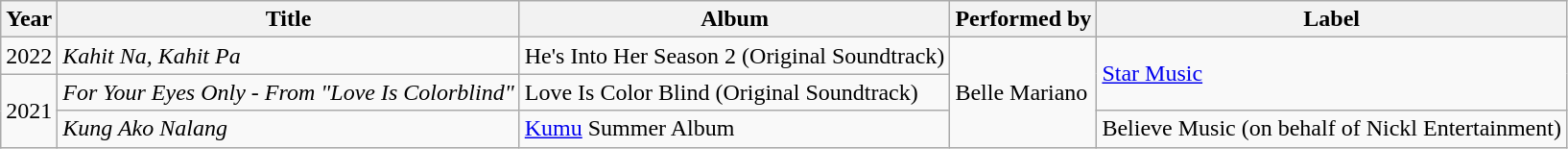<table class="wikitable">
<tr>
<th>Year</th>
<th>Title</th>
<th>Album</th>
<th>Performed by</th>
<th>Label</th>
</tr>
<tr>
<td>2022</td>
<td><em>Kahit Na, Kahit Pa</em></td>
<td>He's Into Her Season 2 (Original Soundtrack)</td>
<td rowspan="3">Belle Mariano</td>
<td rowspan="2"><a href='#'>Star Music</a></td>
</tr>
<tr>
<td rowspan="2">2021</td>
<td><em>For Your Eyes Only - From "Love Is Colorblind"</em></td>
<td>Love Is Color Blind (Original Soundtrack)</td>
</tr>
<tr>
<td><em>Kung Ako Nalang</em></td>
<td><a href='#'>Kumu</a> Summer Album</td>
<td>Believe Music (on behalf of Nickl Entertainment)</td>
</tr>
</table>
